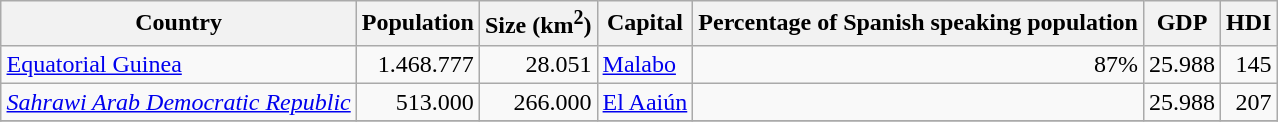<table class="wikitable sortable" style="text-align:left; margin: 1em auto 1em auto">
<tr>
<th>Country</th>
<th>Population</th>
<th>Size (km<sup>2</sup>)</th>
<th>Capital</th>
<th>Percentage of Spanish speaking population</th>
<th>GDP</th>
<th>HDI</th>
</tr>
<tr>
<td><a href='#'>Equatorial Guinea</a></td>
<td align="right">1.468.777</td>
<td align="right">28.051</td>
<td><a href='#'>Malabo</a></td>
<td align="right">87%</td>
<td align="right">25.988</td>
<td align="right">145</td>
</tr>
<tr>
<td><em><a href='#'>Sahrawi Arab Democratic Republic</a></em></td>
<td align="right">513.000</td>
<td align="right">266.000</td>
<td><a href='#'>El Aaiún</a></td>
<td align="right"></td>
<td align="right">25.988</td>
<td align="right">207</td>
</tr>
<tr>
</tr>
</table>
